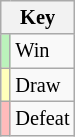<table class="wikitable" style="font-size: 85%">
<tr>
<th colspan="2">Key</th>
</tr>
<tr>
<td bgcolor=#BBF3BB></td>
<td>Win</td>
</tr>
<tr>
<td bgcolor=#FFFFBB></td>
<td>Draw</td>
</tr>
<tr>
<td bgcolor=#FFBBBB></td>
<td>Defeat</td>
</tr>
</table>
